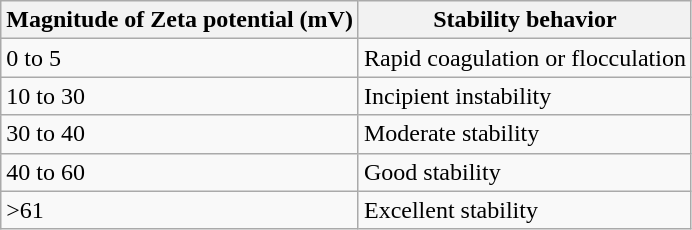<table class="wikitable">
<tr>
<th>Magnitude of Zeta potential (mV)</th>
<th>Stability behavior</th>
</tr>
<tr>
<td>0 to 5</td>
<td>Rapid coagulation or flocculation</td>
</tr>
<tr>
<td>10 to 30</td>
<td>Incipient instability</td>
</tr>
<tr>
<td>30 to 40</td>
<td>Moderate stability</td>
</tr>
<tr>
<td>40 to 60</td>
<td>Good stability</td>
</tr>
<tr>
<td>>61</td>
<td>Excellent stability</td>
</tr>
</table>
